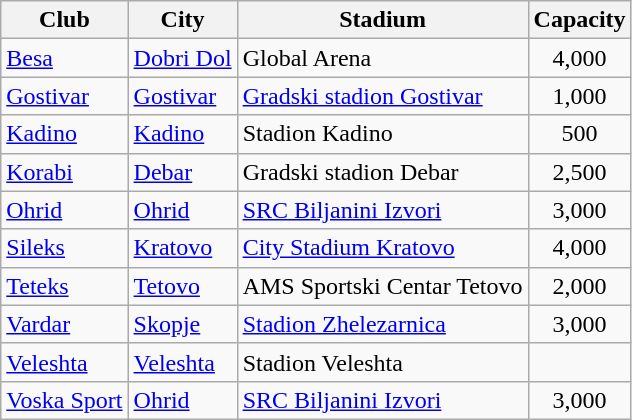<table class="wikitable sortable">
<tr>
<th>Club</th>
<th>City</th>
<th>Stadium</th>
<th>Capacity</th>
</tr>
<tr>
<td><a href='#'>Besa</a></td>
<td><a href='#'>Dobri Dol</a></td>
<td>Global Arena</td>
<td align=center>4,000</td>
</tr>
<tr>
<td><a href='#'>Gostivar</a></td>
<td><a href='#'>Gostivar</a></td>
<td><a href='#'>Gradski stadion Gostivar</a></td>
<td align=center>1,000</td>
</tr>
<tr>
<td><a href='#'>Kadino</a></td>
<td><a href='#'>Kadino</a></td>
<td>Stadion Kadino</td>
<td align=center>500</td>
</tr>
<tr>
<td><a href='#'>Korabi</a></td>
<td><a href='#'>Debar</a></td>
<td>Gradski stadion Debar</td>
<td align=center>2,500</td>
</tr>
<tr>
<td><a href='#'>Ohrid</a></td>
<td><a href='#'>Ohrid</a></td>
<td><a href='#'>SRC Biljanini Izvori</a></td>
<td align=center>3,000</td>
</tr>
<tr>
<td><a href='#'>Sileks</a></td>
<td><a href='#'>Kratovo</a></td>
<td><a href='#'>City Stadium Kratovo</a></td>
<td align=center>4,000</td>
</tr>
<tr>
<td><a href='#'>Teteks</a></td>
<td><a href='#'>Tetovo</a></td>
<td>AMS Sportski Centar Tetovo</td>
<td align=center>2,000</td>
</tr>
<tr>
<td><a href='#'>Vardar</a></td>
<td><a href='#'>Skopje</a></td>
<td><a href='#'>Stadion Zhelezarnica</a></td>
<td align=center>3,000</td>
</tr>
<tr>
<td><a href='#'>Veleshta</a></td>
<td><a href='#'>Veleshta</a></td>
<td>Stadion Veleshta</td>
<td></td>
</tr>
<tr>
<td><a href='#'>Voska Sport</a></td>
<td><a href='#'>Ohrid</a></td>
<td><a href='#'>SRC Biljanini Izvori</a></td>
<td align=center>3,000</td>
</tr>
</table>
